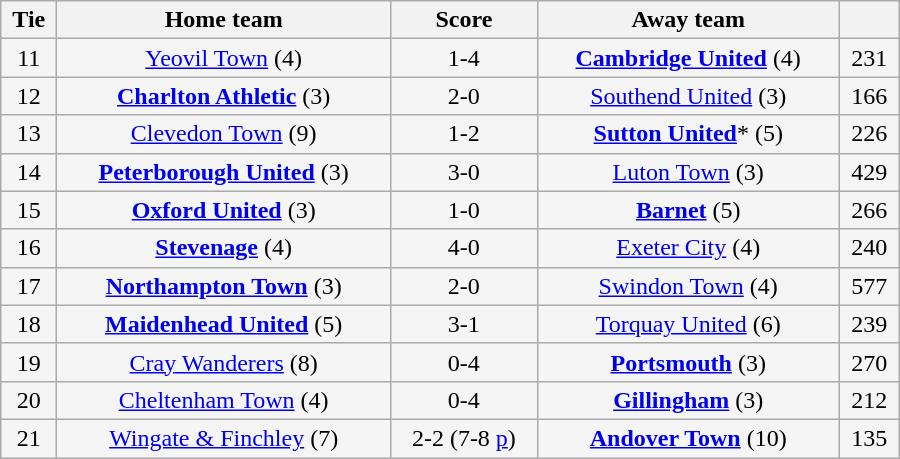<table class="wikitable" style="width: 600px; background:WhiteSmoke; text-align:center; font-size:100%">
<tr>
<th>Tie</th>
<th>Home team</th>
<th>Score</th>
<th>Away team</th>
<th></th>
</tr>
<tr>
<td>11</td>
<td><a href='#'>Yeovil Town</a> (4)</td>
<td>1-4</td>
<td><strong><a href='#'>Cambridge United</a></strong> (4)</td>
<td>231</td>
</tr>
<tr>
<td>12</td>
<td><strong><a href='#'>Charlton Athletic</a></strong> (3)</td>
<td>2-0</td>
<td><a href='#'>Southend United</a> (3)</td>
<td>166</td>
</tr>
<tr>
<td>13</td>
<td><a href='#'>Clevedon Town</a> (9)</td>
<td>1-2</td>
<td><strong><a href='#'>Sutton United</a></strong>* (5)</td>
<td>226</td>
</tr>
<tr>
<td>14</td>
<td><strong><a href='#'>Peterborough United</a></strong> (3)</td>
<td>3-0</td>
<td><a href='#'>Luton Town</a> (3)</td>
<td>429</td>
</tr>
<tr>
<td>15</td>
<td><strong><a href='#'>Oxford United</a></strong> (3)</td>
<td>1-0</td>
<td><strong><a href='#'>Barnet</a></strong> (5)</td>
<td>266</td>
</tr>
<tr>
<td>16</td>
<td><strong><a href='#'>Stevenage</a></strong> (4)</td>
<td>4-0</td>
<td><a href='#'>Exeter City</a> (4)</td>
<td>240</td>
</tr>
<tr>
<td>17</td>
<td><strong><a href='#'>Northampton Town</a></strong> (3)</td>
<td>2-0</td>
<td><a href='#'>Swindon Town</a> (4)</td>
<td>577</td>
</tr>
<tr>
<td>18</td>
<td><strong><a href='#'>Maidenhead United</a></strong> (5)</td>
<td>3-1</td>
<td><a href='#'>Torquay United</a> (6)</td>
<td>239</td>
</tr>
<tr>
<td>19</td>
<td><a href='#'>Cray Wanderers</a> (8)</td>
<td>0-4</td>
<td><strong><a href='#'>Portsmouth</a></strong> (3)</td>
<td>270</td>
</tr>
<tr>
<td>20</td>
<td><a href='#'>Cheltenham Town</a> (4)</td>
<td>0-4</td>
<td><strong><a href='#'>Gillingham</a></strong> (3)</td>
<td>212</td>
</tr>
<tr>
<td>21</td>
<td><a href='#'>Wingate & Finchley</a> (7)</td>
<td>2-2 (7-8 <a href='#'>p</a>)</td>
<td><strong><a href='#'>Andover Town</a></strong> (10)</td>
<td>135</td>
</tr>
</table>
